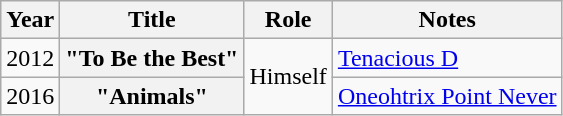<table class="wikitable sortable plainrowheaders">
<tr>
<th scope="col">Year</th>
<th scope="col">Title</th>
<th scope="col">Role</th>
<th scope="col">Notes</th>
</tr>
<tr>
<td>2012</td>
<th scope="row">"To Be the Best"</th>
<td rowspan="2">Himself</td>
<td><a href='#'>Tenacious D</a></td>
</tr>
<tr>
<td>2016</td>
<th scope="row">"Animals"</th>
<td><a href='#'>Oneohtrix Point Never</a></td>
</tr>
</table>
